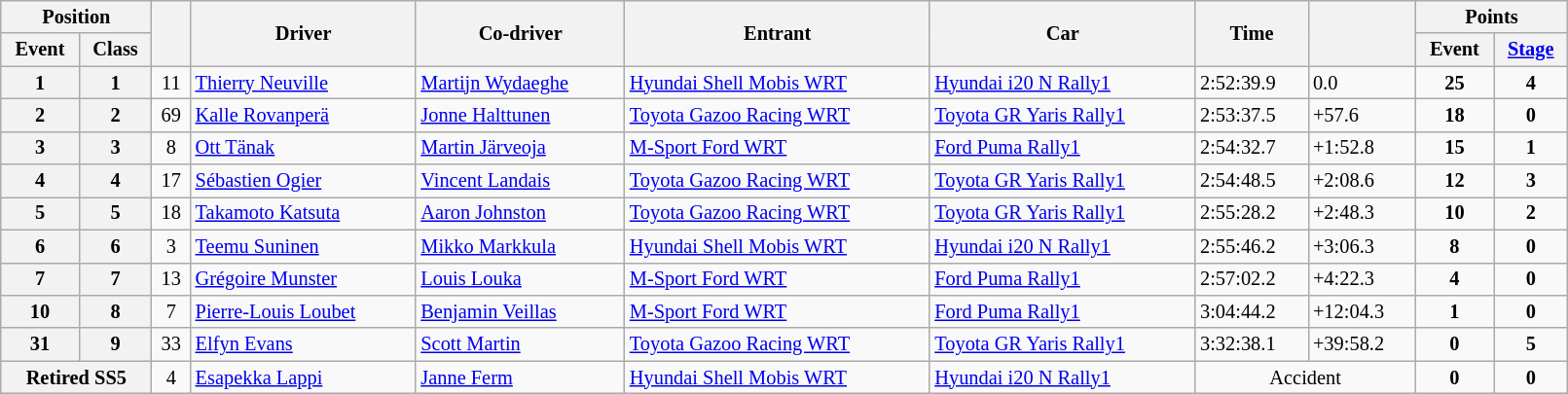<table class="wikitable" width=85% style="font-size: 85%;">
<tr>
<th colspan="2">Position</th>
<th rowspan="2"></th>
<th rowspan="2">Driver</th>
<th rowspan="2">Co-driver</th>
<th rowspan="2">Entrant</th>
<th rowspan="2">Car</th>
<th rowspan="2">Time</th>
<th rowspan="2"></th>
<th colspan="2">Points</th>
</tr>
<tr>
<th>Event</th>
<th>Class</th>
<th>Event</th>
<th><a href='#'>Stage</a></th>
</tr>
<tr>
<th>1</th>
<th>1</th>
<td align="center">11</td>
<td><a href='#'>Thierry Neuville</a></td>
<td><a href='#'>Martijn Wydaeghe</a></td>
<td><a href='#'>Hyundai Shell Mobis WRT</a></td>
<td><a href='#'>Hyundai i20 N Rally1</a></td>
<td>2:52:39.9</td>
<td>0.0</td>
<td align="center"><strong>25</strong></td>
<td align="center"><strong>4</strong></td>
</tr>
<tr>
<th>2</th>
<th>2</th>
<td align="center">69</td>
<td><a href='#'>Kalle Rovanperä</a></td>
<td><a href='#'>Jonne Halttunen</a></td>
<td><a href='#'>Toyota Gazoo Racing WRT</a></td>
<td><a href='#'>Toyota GR Yaris Rally1</a></td>
<td>2:53:37.5</td>
<td>+57.6</td>
<td align="center"><strong>18</strong></td>
<td align="center"><strong>0</strong></td>
</tr>
<tr>
<th>3</th>
<th>3</th>
<td align="center">8</td>
<td><a href='#'>Ott Tänak</a></td>
<td><a href='#'>Martin Järveoja</a></td>
<td><a href='#'>M-Sport Ford WRT</a></td>
<td><a href='#'>Ford Puma Rally1</a></td>
<td>2:54:32.7</td>
<td>+1:52.8</td>
<td align="center"><strong>15</strong></td>
<td align="center"><strong>1</strong></td>
</tr>
<tr>
<th>4</th>
<th>4</th>
<td align="center">17</td>
<td><a href='#'>Sébastien Ogier</a></td>
<td><a href='#'>Vincent Landais</a></td>
<td><a href='#'>Toyota Gazoo Racing WRT</a></td>
<td><a href='#'>Toyota GR Yaris Rally1</a></td>
<td>2:54:48.5</td>
<td>+2:08.6</td>
<td align="center"><strong>12</strong></td>
<td align="center"><strong>3</strong></td>
</tr>
<tr>
<th>5</th>
<th>5</th>
<td align="center">18</td>
<td><a href='#'>Takamoto Katsuta</a></td>
<td><a href='#'>Aaron Johnston</a></td>
<td><a href='#'>Toyota Gazoo Racing WRT</a></td>
<td><a href='#'>Toyota GR Yaris Rally1</a></td>
<td>2:55:28.2</td>
<td>+2:48.3</td>
<td align="center"><strong>10</strong></td>
<td align="center"><strong>2</strong></td>
</tr>
<tr>
<th>6</th>
<th>6</th>
<td align="center">3</td>
<td><a href='#'>Teemu Suninen</a></td>
<td><a href='#'>Mikko Markkula</a></td>
<td><a href='#'>Hyundai Shell Mobis WRT</a></td>
<td><a href='#'>Hyundai i20 N Rally1</a></td>
<td>2:55:46.2</td>
<td>+3:06.3</td>
<td align="center"><strong>8</strong></td>
<td align="center"><strong>0</strong></td>
</tr>
<tr>
<th>7</th>
<th>7</th>
<td align="center">13</td>
<td><a href='#'>Grégoire Munster</a></td>
<td><a href='#'>Louis Louka</a></td>
<td><a href='#'>M-Sport Ford WRT</a></td>
<td><a href='#'>Ford Puma Rally1</a></td>
<td>2:57:02.2</td>
<td>+4:22.3</td>
<td align="center"><strong>4</strong></td>
<td align="center"><strong>0</strong></td>
</tr>
<tr>
<th>10</th>
<th>8</th>
<td align="center">7</td>
<td><a href='#'>Pierre-Louis Loubet</a></td>
<td><a href='#'>Benjamin Veillas</a></td>
<td><a href='#'>M-Sport Ford WRT</a></td>
<td><a href='#'>Ford Puma Rally1</a></td>
<td>3:04:44.2</td>
<td>+12:04.3</td>
<td align="center"><strong>1</strong></td>
<td align="center"><strong>0</strong></td>
</tr>
<tr>
<th>31</th>
<th>9</th>
<td align="center">33</td>
<td><a href='#'>Elfyn Evans</a></td>
<td><a href='#'>Scott Martin</a></td>
<td><a href='#'>Toyota Gazoo Racing WRT</a></td>
<td><a href='#'>Toyota GR Yaris Rally1</a></td>
<td>3:32:38.1</td>
<td>+39:58.2</td>
<td align="center"><strong>0</strong></td>
<td align="center"><strong>5</strong></td>
</tr>
<tr>
<th colspan="2">Retired SS5</th>
<td align="center">4</td>
<td><a href='#'>Esapekka Lappi</a></td>
<td><a href='#'>Janne Ferm</a></td>
<td><a href='#'>Hyundai Shell Mobis WRT</a></td>
<td><a href='#'>Hyundai i20 N Rally1</a></td>
<td align="center" colspan="2">Accident</td>
<td align="center"><strong>0</strong></td>
<td align="center"><strong>0</strong></td>
</tr>
</table>
